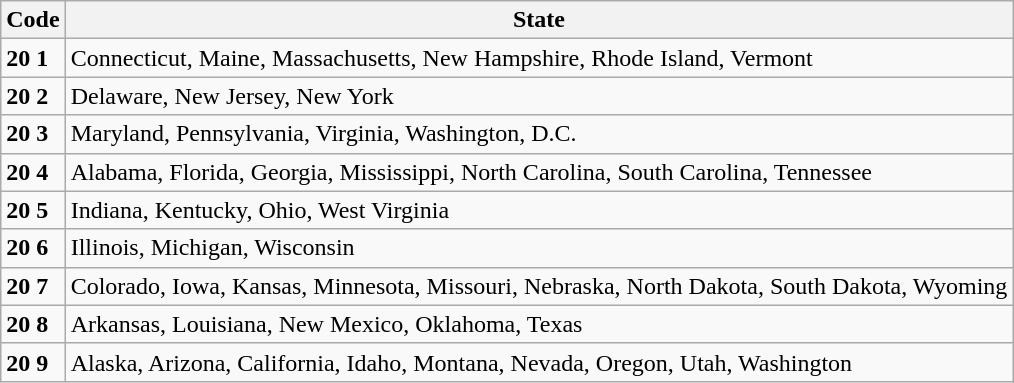<table class="wikitable sortable">
<tr>
<th>Code</th>
<th>State</th>
</tr>
<tr>
<td><strong>20 1</strong></td>
<td>Connecticut, Maine, Massachusetts, New Hampshire, Rhode Island, Vermont</td>
</tr>
<tr>
<td><strong>20 2</strong></td>
<td>Delaware, New Jersey, New York</td>
</tr>
<tr>
<td><strong>20 3</strong></td>
<td>Maryland, Pennsylvania, Virginia, Washington, D.C.</td>
</tr>
<tr>
<td><strong>20 4</strong></td>
<td>Alabama, Florida, Georgia, Mississippi, North Carolina, South Carolina, Tennessee</td>
</tr>
<tr>
<td><strong>20 5</strong></td>
<td>Indiana, Kentucky, Ohio, West Virginia</td>
</tr>
<tr>
<td><strong>20 6</strong></td>
<td>Illinois, Michigan, Wisconsin</td>
</tr>
<tr>
<td><strong>20 7</strong></td>
<td>Colorado, Iowa, Kansas, Minnesota, Missouri, Nebraska, North Dakota, South Dakota, Wyoming</td>
</tr>
<tr>
<td><strong>20 8</strong></td>
<td>Arkansas, Louisiana, New Mexico, Oklahoma, Texas</td>
</tr>
<tr>
<td><strong>20 9</strong></td>
<td>Alaska, Arizona, California, Idaho, Montana, Nevada, Oregon, Utah, Washington</td>
</tr>
</table>
